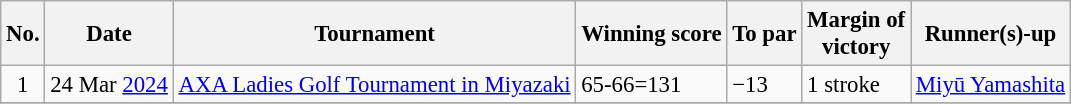<table class="wikitable" style="font-size:95%;">
<tr>
<th>No.</th>
<th>Date</th>
<th>Tournament</th>
<th>Winning score</th>
<th>To par</th>
<th>Margin of<br>victory</th>
<th>Runner(s)-up</th>
</tr>
<tr>
<td align=center>1</td>
<td align=right>24 Mar <a href='#'>2024</a></td>
<td><a href='#'>AXA Ladies Golf Tournament in Miyazaki</a></td>
<td>65-66=131</td>
<td>−13</td>
<td>1 stroke</td>
<td> <a href='#'>Miyū Yamashita</a></td>
</tr>
<tr>
</tr>
</table>
